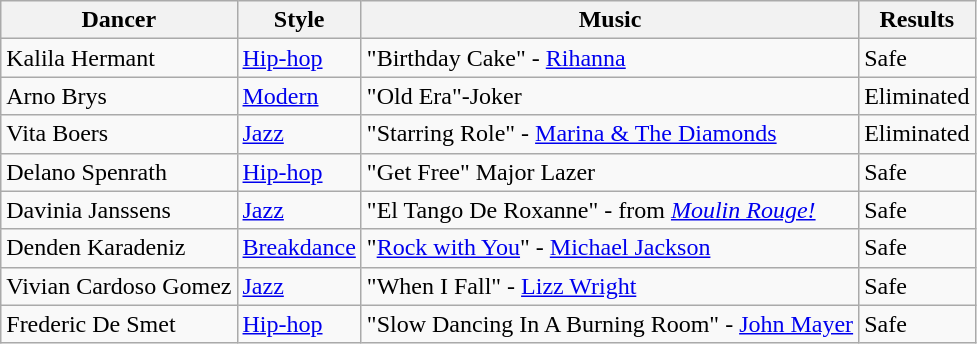<table Class = "wikitable">
<tr>
<th>Dancer</th>
<th>Style</th>
<th>Music</th>
<th>Results</th>
</tr>
<tr>
<td>Kalila Hermant</td>
<td><a href='#'>Hip-hop</a></td>
<td>"Birthday Cake" - <a href='#'>Rihanna</a></td>
<td>Safe</td>
</tr>
<tr>
<td>Arno Brys</td>
<td><a href='#'>Modern</a></td>
<td>"Old Era"-Joker</td>
<td>Eliminated</td>
</tr>
<tr>
<td>Vita Boers</td>
<td><a href='#'>Jazz</a></td>
<td>"Starring Role" - <a href='#'>Marina & The Diamonds</a></td>
<td>Eliminated</td>
</tr>
<tr>
<td>Delano Spenrath</td>
<td><a href='#'>Hip-hop</a></td>
<td>"Get Free" Major Lazer</td>
<td>Safe</td>
</tr>
<tr>
<td>Davinia Janssens</td>
<td><a href='#'>Jazz</a></td>
<td>"El Tango De Roxanne" - from<em> <a href='#'>Moulin Rouge!</a></em></td>
<td>Safe</td>
</tr>
<tr>
<td>Denden Karadeniz</td>
<td><a href='#'>Breakdance</a></td>
<td>"<a href='#'>Rock with You</a>" - <a href='#'>Michael Jackson</a></td>
<td>Safe</td>
</tr>
<tr>
<td>Vivian Cardoso Gomez</td>
<td><a href='#'>Jazz</a></td>
<td>"When I Fall" - <a href='#'>Lizz Wright</a></td>
<td>Safe</td>
</tr>
<tr>
<td>Frederic De Smet</td>
<td><a href='#'>Hip-hop</a></td>
<td>"Slow Dancing In A Burning Room" - <a href='#'>John Mayer</a></td>
<td>Safe</td>
</tr>
</table>
